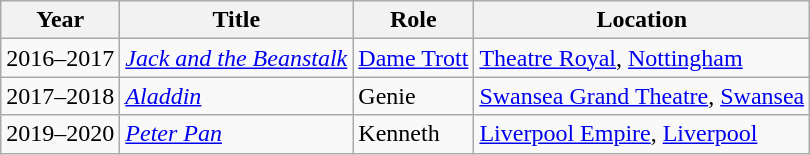<table class="wikitable sortable">
<tr>
<th>Year</th>
<th>Title</th>
<th>Role</th>
<th>Location</th>
</tr>
<tr>
<td>2016–2017</td>
<td><em><a href='#'>Jack and the Beanstalk</a></em></td>
<td><a href='#'>Dame Trott</a></td>
<td><a href='#'>Theatre Royal</a>, <a href='#'>Nottingham</a></td>
</tr>
<tr>
<td>2017–2018</td>
<td><em><a href='#'>Aladdin</a></em></td>
<td>Genie</td>
<td><a href='#'>Swansea Grand Theatre</a>, <a href='#'>Swansea</a></td>
</tr>
<tr>
<td>2019–2020</td>
<td><em><a href='#'>Peter Pan</a></em></td>
<td>Kenneth</td>
<td><a href='#'>Liverpool Empire</a>, <a href='#'>Liverpool</a></td>
</tr>
</table>
